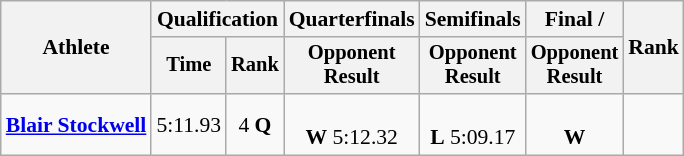<table class="wikitable" style="font-size:90%;text-align:center;">
<tr>
<th rowspan=2>Athlete</th>
<th colspan=2>Qualification</th>
<th>Quarterfinals</th>
<th>Semifinals</th>
<th>Final / </th>
<th rowspan=2>Rank</th>
</tr>
<tr style="font-size:95%">
<th>Time</th>
<th>Rank</th>
<th>Opponent<br>Result</th>
<th>Opponent<br>Result</th>
<th>Opponent<br>Result</th>
</tr>
<tr>
<td style="text-align:left;"><strong><a href='#'>Blair Stockwell</a></strong></td>
<td>5:11.93</td>
<td>4 <strong>Q</strong></td>
<td><br><strong>W</strong> 5:12.32</td>
<td><br><strong>L</strong> 5:09.17</td>
<td><br><strong>W</strong> </td>
<td></td>
</tr>
</table>
